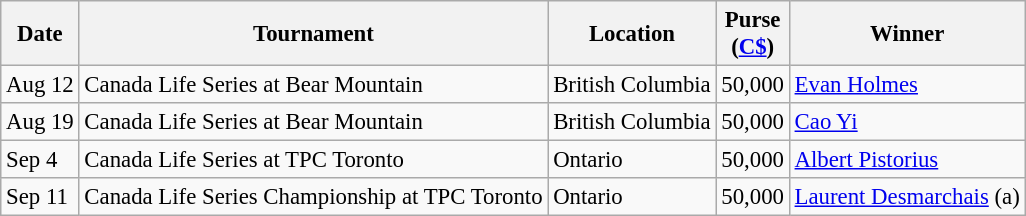<table class="wikitable" style="font-size:95%">
<tr>
<th>Date</th>
<th>Tournament</th>
<th>Location</th>
<th>Purse<br>(<a href='#'>C$</a>)</th>
<th>Winner</th>
</tr>
<tr>
<td>Aug 12</td>
<td>Canada Life Series at Bear Mountain</td>
<td>British Columbia</td>
<td align=right>50,000</td>
<td> <a href='#'>Evan Holmes</a></td>
</tr>
<tr>
<td>Aug 19</td>
<td>Canada Life Series at Bear Mountain</td>
<td>British Columbia</td>
<td align=right>50,000</td>
<td> <a href='#'>Cao Yi</a></td>
</tr>
<tr>
<td>Sep 4</td>
<td>Canada Life Series at TPC Toronto</td>
<td>Ontario</td>
<td align=right>50,000</td>
<td> <a href='#'>Albert Pistorius</a></td>
</tr>
<tr>
<td>Sep 11</td>
<td>Canada Life Series Championship at TPC Toronto</td>
<td>Ontario</td>
<td align=right>50,000</td>
<td> <a href='#'>Laurent Desmarchais</a> (a)</td>
</tr>
</table>
